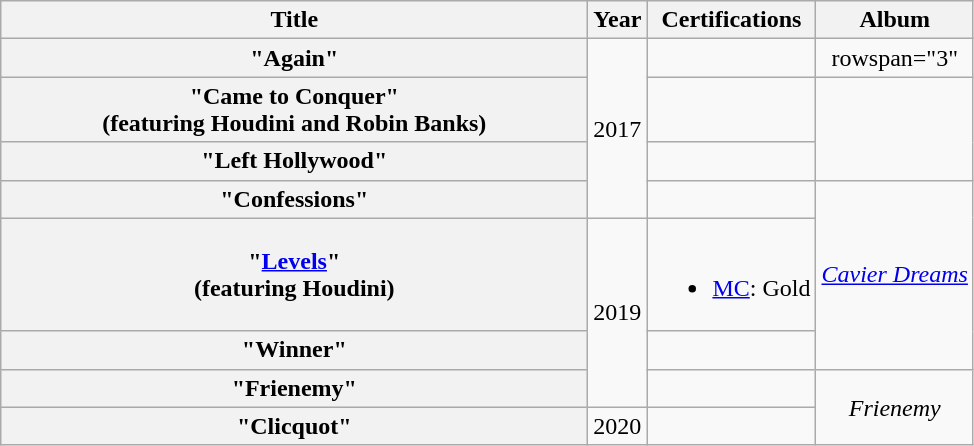<table class="wikitable plainrowheaders" style="text-align:center;">
<tr>
<th scope="col" style="width:24em;">Title</th>
<th scope="col" style="width:1em;">Year</th>
<th scope="col">Certifications</th>
<th scope="col">Album</th>
</tr>
<tr>
<th scope="row">"Again"</th>
<td rowspan="4">2017</td>
<td></td>
<td>rowspan="3" </td>
</tr>
<tr>
<th scope="row">"Came to Conquer"<br><span>(featuring Houdini and Robin Banks)</span></th>
<td></td>
</tr>
<tr>
<th scope="row">"Left Hollywood"</th>
<td></td>
</tr>
<tr>
<th scope="row">"Confessions"</th>
<td></td>
<td rowspan="3"><em><a href='#'>Cavier Dreams</a></em></td>
</tr>
<tr>
<th scope="row">"<a href='#'>Levels</a>"<br><span>(featuring Houdini)</span></th>
<td rowspan="3">2019</td>
<td><br><ul><li><a href='#'>MC</a>: Gold</li></ul></td>
</tr>
<tr>
<th scope="row">"Winner"</th>
<td></td>
</tr>
<tr>
<th scope="row">"Frienemy"</th>
<td></td>
<td rowspan="2"><em>Frienemy</em></td>
</tr>
<tr>
<th scope="row">"Clicquot"</th>
<td>2020</td>
<td></td>
</tr>
</table>
